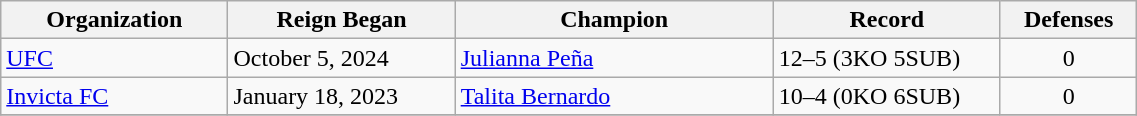<table class="wikitable" style="width:60%;">
<tr>
<th style="width:20%;">Organization</th>
<th style="width:20%;">Reign Began</th>
<th style="width:28%;">Champion</th>
<th style="width:20%;">Record</th>
<th style="width:12%;">Defenses</th>
</tr>
<tr>
<td><a href='#'>UFC</a></td>
<td>October 5, 2024</td>
<td> <a href='#'>Julianna Peña</a></td>
<td>12–5 (3KO 5SUB)</td>
<td align=center>0</td>
</tr>
<tr>
<td><a href='#'>Invicta FC</a></td>
<td>January 18, 2023</td>
<td> <a href='#'>Talita Bernardo</a></td>
<td>10–4 (0KO 6SUB)</td>
<td align=center>0</td>
</tr>
<tr>
</tr>
</table>
